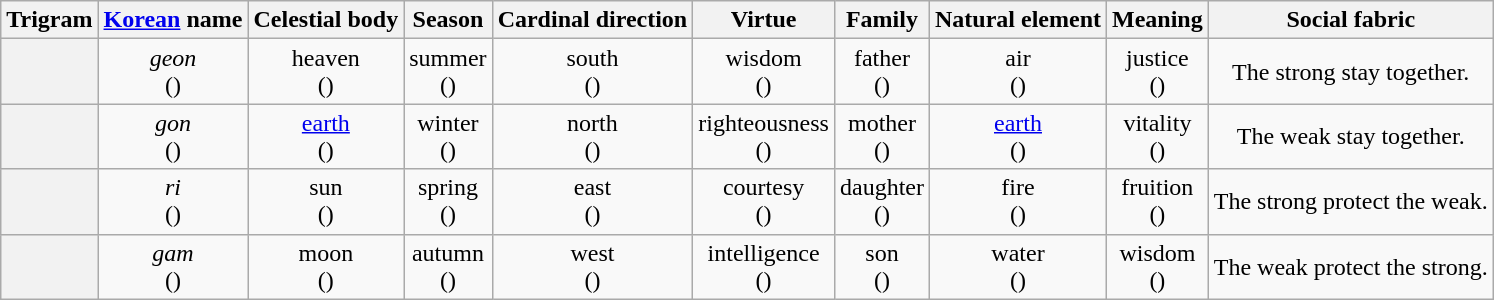<table class="wikitable" style="text-align:center">
<tr>
<th scope="col">Trigram</th>
<th scope="col"><a href='#'>Korean</a> name</th>
<th scope="col">Celestial body</th>
<th scope="col">Season</th>
<th scope="col">Cardinal direction</th>
<th scope="col">Virtue</th>
<th scope="col">Family</th>
<th scope="col">Natural element</th>
<th scope="col">Meaning</th>
<th scope="col">Social fabric</th>
</tr>
<tr>
<th scope="row"></th>
<td><em>geon</em><br>()</td>
<td>heaven<br>()</td>
<td>summer<br>()</td>
<td>south<br>()</td>
<td>wisdom<br>()</td>
<td>father<br>()</td>
<td>air<br>()</td>
<td>justice<br>()</td>
<td>The strong stay together.</td>
</tr>
<tr>
<th scope="row"></th>
<td><em>gon</em><br>()</td>
<td><a href='#'>earth</a><br>()</td>
<td>winter<br>()</td>
<td>north<br>()</td>
<td>righteousness<br>()</td>
<td>mother<br>()</td>
<td><a href='#'>earth</a><br>()</td>
<td>vitality<br>()</td>
<td>The weak stay together.</td>
</tr>
<tr>
<th scope="row"></th>
<td><em>ri</em><br>()</td>
<td>sun<br>()</td>
<td>spring<br>()</td>
<td>east<br>()</td>
<td>courtesy<br>()</td>
<td>daughter<br>()</td>
<td>fire<br>()</td>
<td>fruition<br>()</td>
<td>The strong protect the weak.</td>
</tr>
<tr>
<th scope="row"></th>
<td><em>gam</em><br>()</td>
<td>moon<br>()</td>
<td>autumn<br>()</td>
<td>west<br>()</td>
<td>intelligence<br>()</td>
<td>son<br>()</td>
<td>water<br>()</td>
<td>wisdom<br>()</td>
<td>The weak protect the strong.</td>
</tr>
</table>
